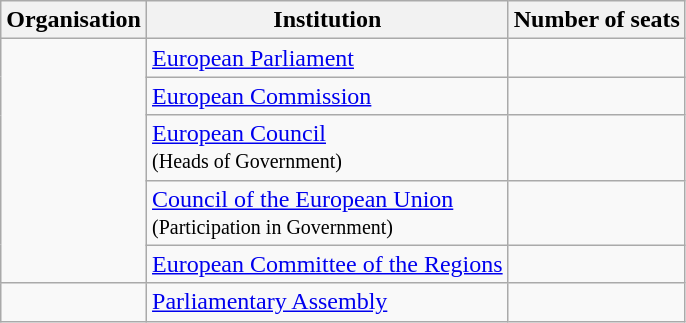<table class="wikitable">
<tr>
<th>Organisation</th>
<th>Institution</th>
<th>Number of seats</th>
</tr>
<tr>
<td rowspan=5></td>
<td><a href='#'>European Parliament</a></td>
<td></td>
</tr>
<tr>
<td><a href='#'>European Commission</a></td>
<td></td>
</tr>
<tr>
<td><a href='#'>European Council</a><br><small>(Heads of Government)</small></td>
<td></td>
</tr>
<tr>
<td><a href='#'>Council of the European Union</a><br><small>(Participation in Government)</small></td>
<td></td>
</tr>
<tr>
<td><a href='#'>European Committee of the Regions</a></td>
<td></td>
</tr>
<tr>
<td></td>
<td><a href='#'>Parliamentary Assembly</a></td>
<td></td>
</tr>
</table>
